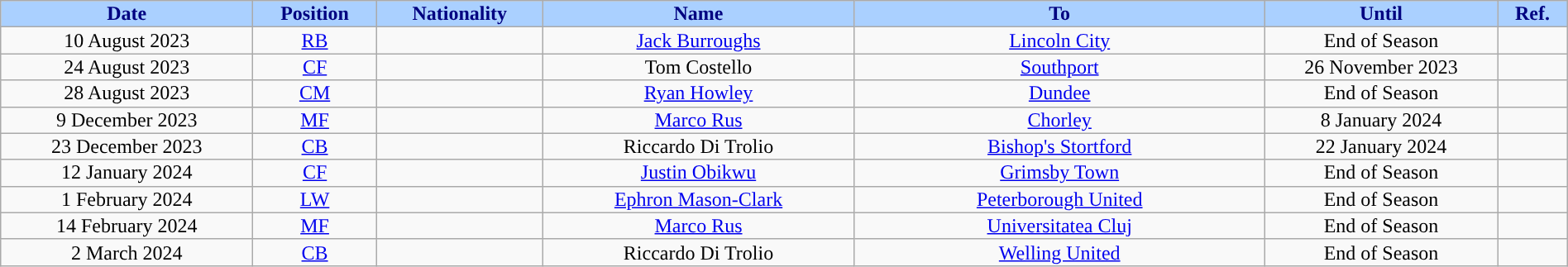<table class="wikitable sortable alternance" style="font-size:100%; text-align:center; line-height:14px; width:100%;">
<tr>
<th style="background:#AAD0FF; color:#000080; width:120px;">Date</th>
<th style="background:#AAD0FF; color:#000080; width:50px;">Position</th>
<th style="background:#AAD0FF; color:#000080; width:50px;">Nationality</th>
<th style="background:#AAD0FF; color:#000080; width:150px;">Name</th>
<th style="background:#AAD0FF; color:#000080; width:200px;">To</th>
<th style="background:#AAD0FF; color:#000080; width:110px;">Until</th>
<th style="background:#AAD0FF; color:#000080; width:25px;">Ref.</th>
</tr>
<tr>
<td>10 August 2023</td>
<td><a href='#'>RB</a></td>
<td></td>
<td><a href='#'>Jack Burroughs</a></td>
<td> <a href='#'>Lincoln City</a></td>
<td>End of Season</td>
<td></td>
</tr>
<tr>
<td>24 August 2023</td>
<td><a href='#'>CF</a></td>
<td></td>
<td>Tom Costello</td>
<td> <a href='#'>Southport</a></td>
<td>26 November 2023</td>
<td></td>
</tr>
<tr>
<td>28 August 2023</td>
<td><a href='#'>CM</a></td>
<td></td>
<td><a href='#'>Ryan Howley</a></td>
<td> <a href='#'>Dundee</a></td>
<td>End of Season</td>
<td></td>
</tr>
<tr>
<td>9 December 2023</td>
<td><a href='#'>MF</a></td>
<td></td>
<td><a href='#'>Marco Rus</a></td>
<td> <a href='#'>Chorley</a></td>
<td>8 January 2024</td>
<td></td>
</tr>
<tr>
<td>23 December 2023</td>
<td><a href='#'>CB</a></td>
<td></td>
<td>Riccardo Di Trolio</td>
<td> <a href='#'>Bishop's Stortford</a></td>
<td>22 January 2024</td>
<td></td>
</tr>
<tr>
<td>12 January 2024</td>
<td><a href='#'>CF</a></td>
<td></td>
<td><a href='#'>Justin Obikwu</a></td>
<td> <a href='#'>Grimsby Town</a></td>
<td>End of Season</td>
<td></td>
</tr>
<tr>
<td>1 February 2024</td>
<td><a href='#'>LW</a></td>
<td></td>
<td><a href='#'>Ephron Mason-Clark</a></td>
<td> <a href='#'>Peterborough United</a></td>
<td>End of Season</td>
<td></td>
</tr>
<tr>
<td>14 February 2024</td>
<td><a href='#'>MF</a></td>
<td></td>
<td><a href='#'>Marco Rus</a></td>
<td> <a href='#'>Universitatea Cluj</a></td>
<td>End of Season</td>
<td></td>
</tr>
<tr>
<td>2 March 2024</td>
<td><a href='#'>CB</a></td>
<td></td>
<td>Riccardo Di Trolio</td>
<td> <a href='#'>Welling United</a></td>
<td>End of Season</td>
<td></td>
</tr>
</table>
